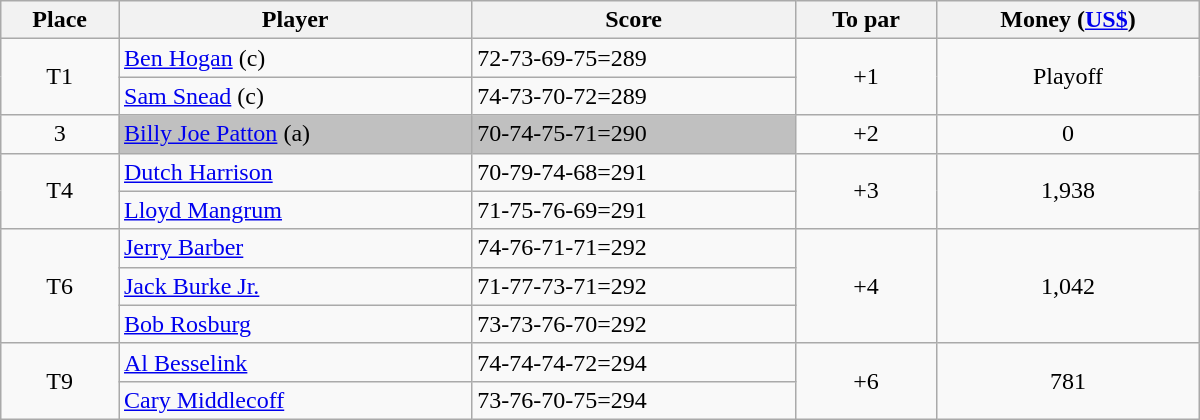<table class="wikitable" style="width:50em;margin-bottom:0;">
<tr>
<th>Place</th>
<th>Player</th>
<th>Score</th>
<th>To par</th>
<th>Money (<a href='#'>US$</a>)</th>
</tr>
<tr>
<td rowspan=2 align=center>T1</td>
<td> <a href='#'>Ben Hogan</a> (c)</td>
<td>72-73-69-75=289</td>
<td rowspan=2 align=center>+1</td>
<td rowspan=2 align=center>Playoff</td>
</tr>
<tr>
<td> <a href='#'>Sam Snead</a> (c)</td>
<td>74-73-70-72=289</td>
</tr>
<tr>
<td align=center>3</td>
<td style="background:silver"> <a href='#'>Billy Joe Patton</a> (a)</td>
<td style="background:silver">70-74-75-71=290</td>
<td align=center>+2</td>
<td align=center>0</td>
</tr>
<tr>
<td rowspan=2 align=center>T4</td>
<td> <a href='#'>Dutch Harrison</a></td>
<td>70-79-74-68=291</td>
<td rowspan=2 align=center>+3</td>
<td rowspan=2 align=center>1,938</td>
</tr>
<tr>
<td> <a href='#'>Lloyd Mangrum</a></td>
<td>71-75-76-69=291</td>
</tr>
<tr>
<td rowspan=3 align=center>T6</td>
<td> <a href='#'>Jerry Barber</a></td>
<td>74-76-71-71=292</td>
<td rowspan=3 align=center>+4</td>
<td rowspan=3 align=center>1,042</td>
</tr>
<tr>
<td> <a href='#'>Jack Burke Jr.</a></td>
<td>71-77-73-71=292</td>
</tr>
<tr>
<td> <a href='#'>Bob Rosburg</a></td>
<td>73-73-76-70=292</td>
</tr>
<tr>
<td rowspan=2 align=center>T9</td>
<td> <a href='#'>Al Besselink</a></td>
<td>74-74-74-72=294</td>
<td rowspan=2 align=center>+6</td>
<td rowspan=2 align=center>781</td>
</tr>
<tr>
<td> <a href='#'>Cary Middlecoff</a></td>
<td>73-76-70-75=294</td>
</tr>
</table>
